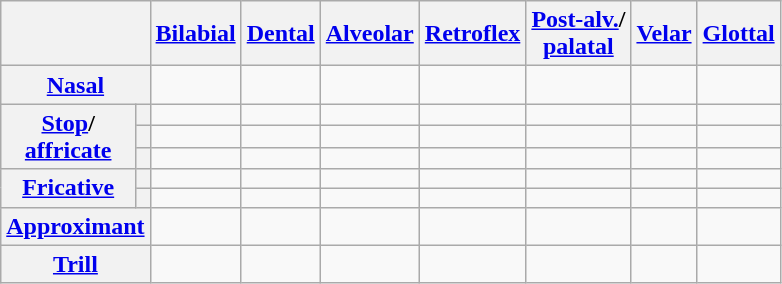<table class="wikitable" style=text-align:center>
<tr>
<th colspan=2></th>
<th><a href='#'>Bilabial</a></th>
<th><a href='#'>Dental</a></th>
<th><a href='#'>Alveolar</a></th>
<th><a href='#'>Retroflex</a></th>
<th><a href='#'>Post-alv.</a>/<br><a href='#'>palatal</a></th>
<th><a href='#'>Velar</a></th>
<th><a href='#'>Glottal</a></th>
</tr>
<tr>
<th colspan=2><a href='#'>Nasal</a></th>
<td></td>
<td></td>
<td></td>
<td></td>
<td></td>
<td></td>
<td></td>
</tr>
<tr>
<th rowspan="3"><a href='#'>Stop</a>/<br><a href='#'>affricate</a></th>
<th></th>
<td></td>
<td></td>
<td></td>
<td></td>
<td></td>
<td></td>
<td></td>
</tr>
<tr>
<th></th>
<td></td>
<td></td>
<td></td>
<td></td>
<td></td>
<td></td>
<td></td>
</tr>
<tr>
<th></th>
<td></td>
<td></td>
<td></td>
<td></td>
<td></td>
<td></td>
<td></td>
</tr>
<tr>
<th rowspan="2"><a href='#'>Fricative</a></th>
<th></th>
<td></td>
<td></td>
<td></td>
<td></td>
<td></td>
<td></td>
<td></td>
</tr>
<tr>
<th></th>
<td></td>
<td></td>
<td></td>
<td></td>
<td></td>
<td></td>
<td></td>
</tr>
<tr>
<th colspan=2><a href='#'>Approximant</a></th>
<td></td>
<td></td>
<td></td>
<td></td>
<td></td>
<td></td>
<td></td>
</tr>
<tr>
<th colspan=2><a href='#'>Trill</a></th>
<td></td>
<td></td>
<td></td>
<td></td>
<td></td>
<td></td>
<td></td>
</tr>
</table>
